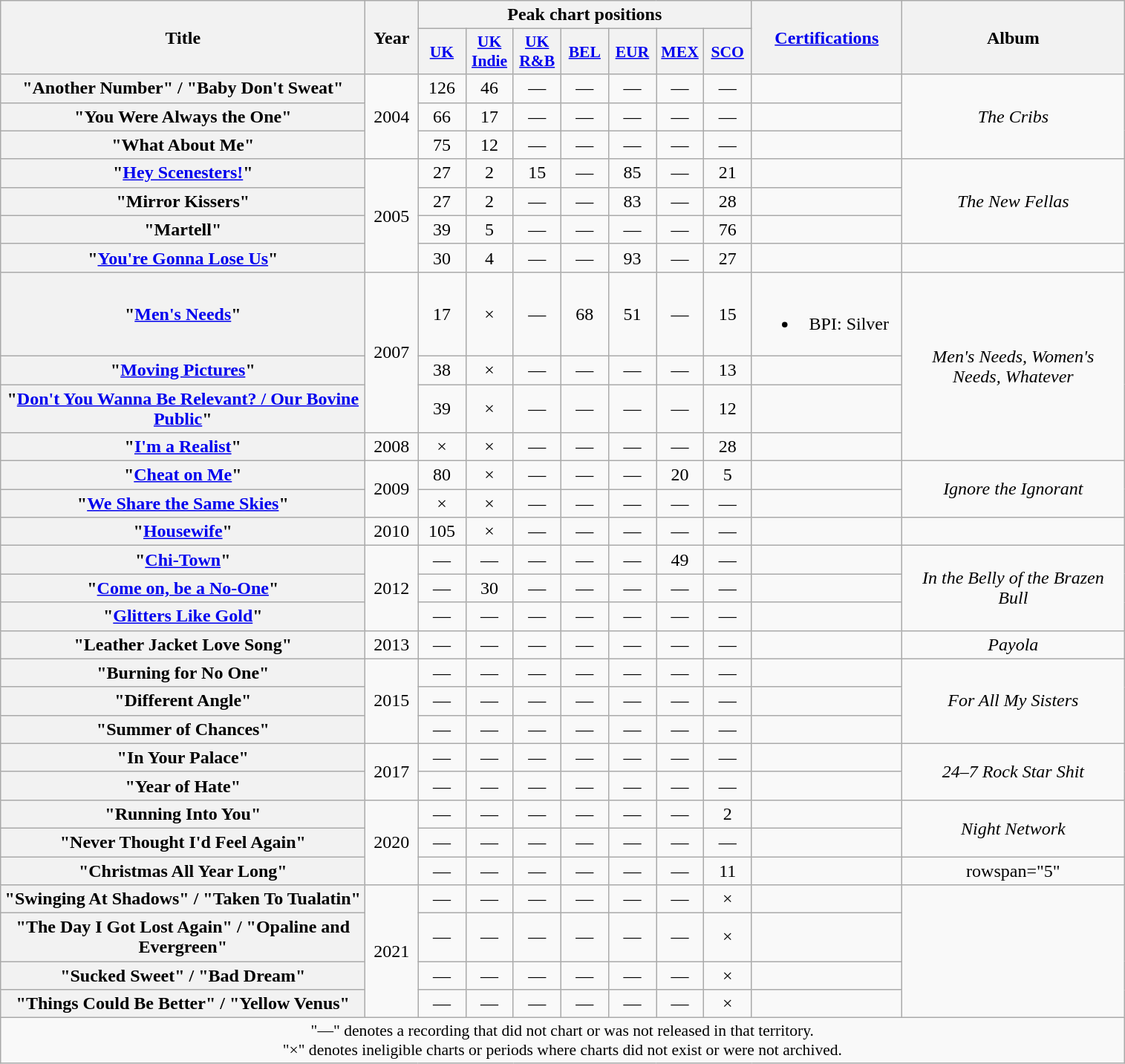<table class="wikitable plainrowheaders" style="text-align:center;">
<tr>
<th scope="col" rowspan="2" style="width:20em;">Title</th>
<th scope="col" rowspan="2" style="width:2.5em;">Year</th>
<th scope="col" colspan="7">Peak chart positions</th>
<th scope="col" rowspan="2" style="width:8em;"><a href='#'>Certifications</a></th>
<th scope="col" rowspan="2" style="width:12em;">Album</th>
</tr>
<tr>
<th scope="col" style="width:2.5em;font-size:90%;"><a href='#'>UK</a><br></th>
<th scope="col" style="width:2.5em;font-size:90%;"><a href='#'>UK Indie</a><br></th>
<th scope="col" style="width:2.5em;font-size:90%;"><a href='#'>UK<br>R&B</a><br></th>
<th scope="col" style="width:2.5em;font-size:90%;"><a href='#'>BEL</a><br></th>
<th scope="col" style="width:2.5em;font-size:90%;"><a href='#'>EUR</a><br></th>
<th scope="col" style="width:2.5em;font-size:90%;"><a href='#'>MEX</a><br></th>
<th scope="col" style="width:2.5em;font-size:90%;"><a href='#'>SCO</a><br></th>
</tr>
<tr>
<th scope="row">"Another Number" / "Baby Don't Sweat"</th>
<td rowspan="3">2004</td>
<td>126</td>
<td>46</td>
<td>—</td>
<td>—</td>
<td>—</td>
<td>—</td>
<td>—</td>
<td></td>
<td rowspan="3"><em>The Cribs</em></td>
</tr>
<tr>
<th scope="row">"You Were Always the One"</th>
<td>66</td>
<td>17</td>
<td>—</td>
<td>—</td>
<td>—</td>
<td>—</td>
<td>—</td>
<td></td>
</tr>
<tr>
<th scope="row">"What About Me"</th>
<td>75</td>
<td>12</td>
<td>—</td>
<td>—</td>
<td>—</td>
<td>—</td>
<td>—</td>
<td></td>
</tr>
<tr>
<th scope="row">"<a href='#'>Hey Scenesters!</a>"</th>
<td rowspan="4">2005</td>
<td>27</td>
<td>2</td>
<td>15</td>
<td>—</td>
<td>85</td>
<td>—</td>
<td>21</td>
<td></td>
<td style="text-align:center;" rowspan="3"><em>The New Fellas</em></td>
</tr>
<tr>
<th scope="row">"Mirror Kissers"</th>
<td>27</td>
<td>2</td>
<td>—</td>
<td>—</td>
<td>83</td>
<td>—</td>
<td>28</td>
<td></td>
</tr>
<tr>
<th scope="row">"Martell"</th>
<td>39</td>
<td>5</td>
<td>—</td>
<td>—</td>
<td>—</td>
<td>—</td>
<td>76</td>
<td></td>
</tr>
<tr>
<th scope="row">"<a href='#'>You're Gonna Lose Us</a>"</th>
<td>30</td>
<td>4</td>
<td>—</td>
<td>—</td>
<td>93</td>
<td>—</td>
<td>27</td>
<td></td>
<td></td>
</tr>
<tr>
<th scope="row">"<a href='#'>Men's Needs</a>"</th>
<td rowspan="3">2007</td>
<td>17</td>
<td>×</td>
<td>—</td>
<td>68</td>
<td>51</td>
<td>—</td>
<td>15</td>
<td><br><ul><li>BPI: Silver</li></ul></td>
<td rowspan="4"><em>Men's Needs, Women's Needs, Whatever</em></td>
</tr>
<tr>
<th scope="row">"<a href='#'>Moving Pictures</a>"</th>
<td>38</td>
<td>×</td>
<td>—</td>
<td>—</td>
<td>—</td>
<td>—</td>
<td>13</td>
<td></td>
</tr>
<tr>
<th scope="row">"<a href='#'>Don't You Wanna Be Relevant? / Our Bovine Public</a>"</th>
<td>39</td>
<td>×</td>
<td>—</td>
<td>—</td>
<td>—</td>
<td>—</td>
<td>12</td>
<td></td>
</tr>
<tr>
<th scope="row">"<a href='#'>I'm a Realist</a>"</th>
<td>2008</td>
<td>×</td>
<td>×</td>
<td>—</td>
<td>—</td>
<td>—</td>
<td>—</td>
<td>28</td>
<td></td>
</tr>
<tr>
<th scope="row">"<a href='#'>Cheat on Me</a>"</th>
<td rowspan="2">2009</td>
<td>80</td>
<td>×</td>
<td>—</td>
<td>—</td>
<td>—</td>
<td>20</td>
<td>5</td>
<td></td>
<td style="text-align:center;" rowspan="2"><em>Ignore the Ignorant</em></td>
</tr>
<tr>
<th scope="row">"<a href='#'>We Share the Same Skies</a>"</th>
<td>×</td>
<td>×</td>
<td>—</td>
<td>—</td>
<td>—</td>
<td>—</td>
<td>—</td>
<td></td>
</tr>
<tr>
<th scope="row">"<a href='#'>Housewife</a>"</th>
<td>2010</td>
<td>105</td>
<td>×</td>
<td>—</td>
<td>—</td>
<td>—</td>
<td>—</td>
<td>—</td>
<td></td>
<td></td>
</tr>
<tr>
<th scope="row">"<a href='#'>Chi-Town</a>"</th>
<td rowspan="3">2012</td>
<td>—</td>
<td>—</td>
<td>—</td>
<td>—</td>
<td>—</td>
<td>49</td>
<td>—</td>
<td></td>
<td rowspan="3"><em>In the Belly of the Brazen Bull</em></td>
</tr>
<tr>
<th scope="row">"<a href='#'>Come on, be a No-One</a>"</th>
<td>—</td>
<td>30</td>
<td>—</td>
<td>—</td>
<td>—</td>
<td>—</td>
<td>—</td>
<td></td>
</tr>
<tr>
<th scope="row">"<a href='#'>Glitters Like Gold</a>"</th>
<td>—</td>
<td>—</td>
<td>—</td>
<td>—</td>
<td>—</td>
<td>—</td>
<td>—</td>
<td></td>
</tr>
<tr>
<th scope="row">"Leather Jacket Love Song"</th>
<td>2013</td>
<td>—</td>
<td>—</td>
<td>—</td>
<td>—</td>
<td>—</td>
<td>—</td>
<td>—</td>
<td></td>
<td><em>Payola</em></td>
</tr>
<tr>
<th scope="row">"Burning for No One"</th>
<td rowspan="3">2015</td>
<td>—</td>
<td>—</td>
<td>—</td>
<td>—</td>
<td>—</td>
<td>—</td>
<td>—</td>
<td></td>
<td rowspan="3"><em>For All My Sisters</em></td>
</tr>
<tr>
<th scope="row">"Different Angle"</th>
<td>—</td>
<td>—</td>
<td>—</td>
<td>—</td>
<td>—</td>
<td>—</td>
<td>—</td>
<td></td>
</tr>
<tr>
<th scope="row">"Summer of Chances"</th>
<td>—</td>
<td>—</td>
<td>—</td>
<td>—</td>
<td>—</td>
<td>—</td>
<td>—</td>
<td></td>
</tr>
<tr>
<th scope="row">"In Your Palace"</th>
<td rowspan="2">2017</td>
<td>—</td>
<td>—</td>
<td>—</td>
<td>—</td>
<td>—</td>
<td>—</td>
<td>—</td>
<td></td>
<td rowspan="2"><em>24–7 Rock Star Shit</em></td>
</tr>
<tr>
<th scope="row">"Year of Hate"</th>
<td>—</td>
<td>—</td>
<td>—</td>
<td>—</td>
<td>—</td>
<td>—</td>
<td>—</td>
<td></td>
</tr>
<tr>
<th scope="row">"Running Into You"</th>
<td rowspan="3">2020</td>
<td>—</td>
<td>—</td>
<td>—</td>
<td>—</td>
<td>—</td>
<td>—</td>
<td>2</td>
<td></td>
<td rowspan="2"><em>Night Network</em></td>
</tr>
<tr>
<th scope="row">"Never Thought I'd Feel Again"</th>
<td>—</td>
<td>—</td>
<td>—</td>
<td>—</td>
<td>—</td>
<td>—</td>
<td>—</td>
<td></td>
</tr>
<tr>
<th scope="row">"Christmas All Year Long"</th>
<td>—</td>
<td>—</td>
<td>—</td>
<td>—</td>
<td>—</td>
<td>—</td>
<td>11</td>
<td></td>
<td>rowspan="5" </td>
</tr>
<tr>
<th scope="row">"Swinging At Shadows" / "Taken To Tualatin"</th>
<td rowspan="4">2021</td>
<td>—</td>
<td>—</td>
<td>—</td>
<td>—</td>
<td>—</td>
<td>—</td>
<td>×</td>
<td></td>
</tr>
<tr>
<th scope="row">"The Day I Got Lost Again" / "Opaline and Evergreen"</th>
<td>—</td>
<td>—</td>
<td>—</td>
<td>—</td>
<td>—</td>
<td>—</td>
<td>×</td>
<td></td>
</tr>
<tr>
<th scope="row">"Sucked Sweet" / "Bad Dream"</th>
<td>—</td>
<td>—</td>
<td>—</td>
<td>—</td>
<td>—</td>
<td>—</td>
<td>×</td>
<td></td>
</tr>
<tr>
<th scope="row">"Things Could Be Better" / "Yellow Venus"</th>
<td>—</td>
<td>—</td>
<td>—</td>
<td>—</td>
<td>—</td>
<td>—</td>
<td>×</td>
<td></td>
</tr>
<tr>
<td colspan="12" style="font-size:90%">"—" denotes a recording that did not chart or was not released in that territory.<br>"×" denotes ineligible charts or periods where charts did not exist or were not archived.</td>
</tr>
</table>
